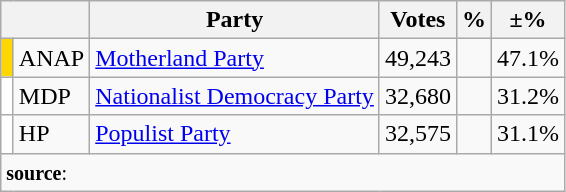<table class="wikitable">
<tr>
<th colspan="2"></th>
<th>Party</th>
<th>Votes</th>
<th>%</th>
<th>±%</th>
</tr>
<tr align="left">
<td bgcolor="#FFD700" width="1"></td>
<td>ANAP</td>
<td><a href='#'>Motherland Party</a></td>
<td>49,243</td>
<td></td>
<td> 47.1%</td>
</tr>
<tr>
<td bgcolor="#FFFFFF" width="1"></td>
<td>MDP</td>
<td><a href='#'>Nationalist Democracy Party</a></td>
<td>32,680</td>
<td></td>
<td> 31.2%</td>
</tr>
<tr>
<td bgcolor="#FFFFFF" width="1"></td>
<td>HP</td>
<td><a href='#'>Populist Party</a></td>
<td>32,575</td>
<td></td>
<td> 31.1%</td>
</tr>
<tr>
<td colspan="9" align="left"><small><strong>source</strong>: </small></td>
</tr>
</table>
